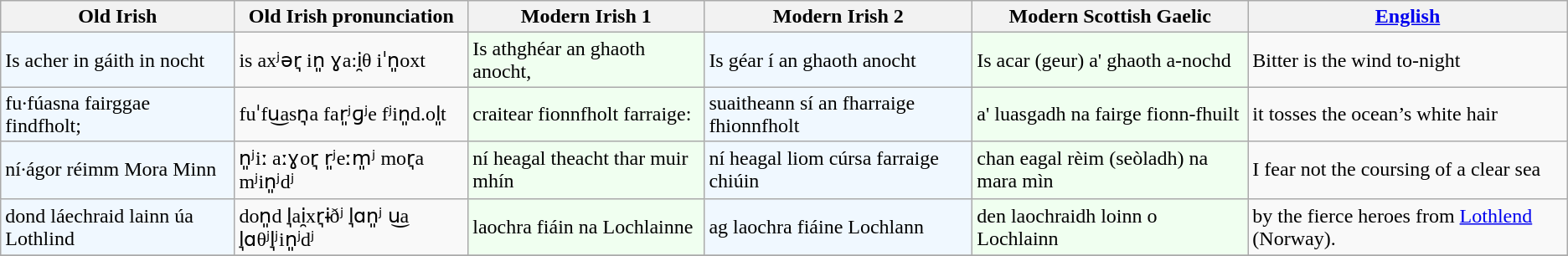<table class="wikitable">
<tr>
<th>Old Irish</th>
<th>Old Irish pronunciation</th>
<th>Modern Irish 1</th>
<th>Modern Irish 2</th>
<th>Modern Scottish Gaelic</th>
<th><a href='#'>English</a></th>
</tr>
<tr ---->
<td style="background: aliceblue;">Is acher in gáith in nocht</td>
<td>is axʲər͉ in͈ ɣa:i̯θ iˈn͈oxt</td>
<td style="background: honeydew;">Is athghéar an ghaoth anocht,</td>
<td style="background: aliceblue;">Is géar í an ghaoth anocht</td>
<td style="background: honeydew;">Is acar (geur) a' ghaoth a-nochd</td>
<td>Bitter is the wind to-night</td>
</tr>
<tr ---->
<td style="background: aliceblue;">fu·fúasna fairggae findfholt;</td>
<td>fuˈfu͜asn͉a far͈ʲɡʲe fʲin͈d.ol͈t</td>
<td style="background: honeydew;">craitear fionnfholt farraige:</td>
<td style="background: aliceblue;">suaitheann sí an fharraige fhionnfholt</td>
<td style="background: honeydew;">a' luasgadh na fairge fionn-fhuilt</td>
<td>it tosses the ocean’s white hair</td>
</tr>
<tr ---->
<td style="background: aliceblue;">ní·ágor réimm Mora Minn</td>
<td>n͈ʲiː aːɣor͉ r͈ʲeːm͈ʲ mor͉a mʲin͈ʲdʲ</td>
<td style="background: honeydew;">ní heagal theacht thar muir mhín</td>
<td style="background: aliceblue;">ní heagal liom cúrsa farraige chiúin</td>
<td style="background: honeydew;">chan eagal rèim (seòladh) na mara mìn</td>
<td>I fear not the coursing of a clear sea</td>
</tr>
<tr ---->
<td style="background: aliceblue;">dond láechraid lainn úa Lothlind</td>
<td>don͈d l͉ai̯xr͉ɨðʲ l͉ɑn͈ʲ u͜a l͉ɑθʲl͉ʲin͈ʲdʲ</td>
<td style="background: honeydew;">laochra fiáin na Lochlainne</td>
<td style="background: aliceblue;">ag laochra fiáine Lochlann</td>
<td style="background: honeydew;">den laochraidh loinn o Lochlainn</td>
<td>by the fierce heroes from <a href='#'>Lothlend</a> (Norway).</td>
</tr>
<tr ---->
</tr>
</table>
